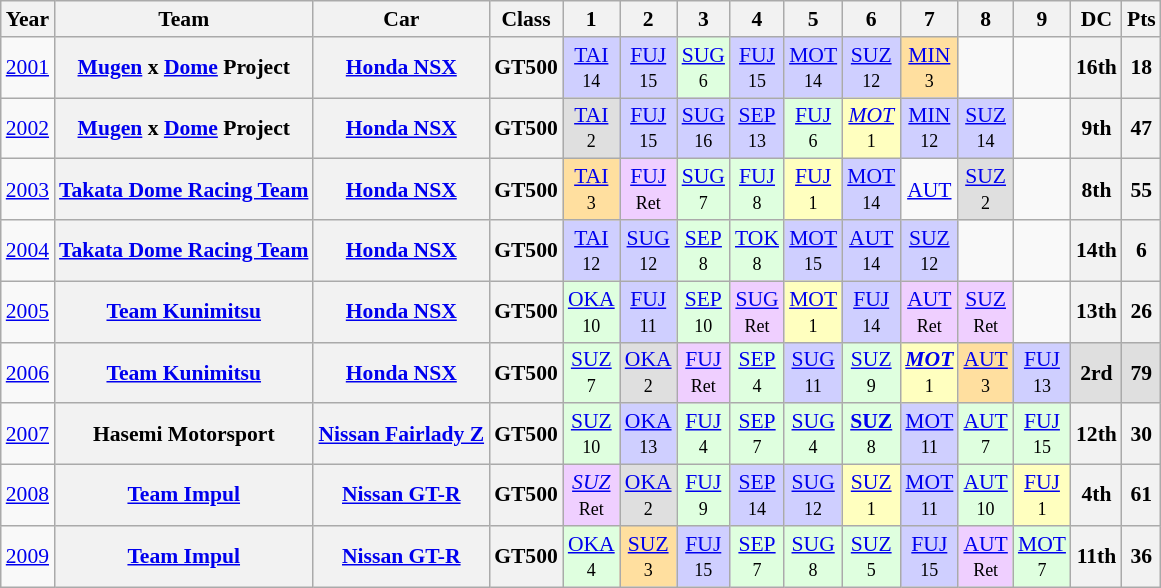<table class="wikitable" style="text-align:center; font-size:90%">
<tr>
<th>Year</th>
<th>Team</th>
<th>Car</th>
<th>Class</th>
<th>1</th>
<th>2</th>
<th>3</th>
<th>4</th>
<th>5</th>
<th>6</th>
<th>7</th>
<th>8</th>
<th>9</th>
<th>DC</th>
<th>Pts</th>
</tr>
<tr>
<td><a href='#'>2001</a></td>
<th><a href='#'>Mugen</a> x <a href='#'>Dome</a> Project</th>
<th><a href='#'>Honda NSX</a></th>
<th>GT500</th>
<td style="background:#CFCFFF;"><a href='#'>TAI</a><br><small>14</small></td>
<td style="background:#CFCFFF;"><a href='#'>FUJ</a><br><small>15</small></td>
<td style="background:#DFFFDF;"><a href='#'>SUG</a><br><small>6</small></td>
<td style="background:#CFCFFF;"><a href='#'>FUJ</a><br><small>15</small></td>
<td style="background:#CFCFFF;"><a href='#'>MOT</a><br><small>14</small></td>
<td style="background:#CFCFFF;"><a href='#'>SUZ</a><br><small>12</small></td>
<td style="background:#FFDF9F;"><a href='#'>MIN</a><br><small>3</small></td>
<td></td>
<td></td>
<th>16th</th>
<th>18</th>
</tr>
<tr>
<td><a href='#'>2002</a></td>
<th><a href='#'>Mugen</a> x <a href='#'>Dome</a> Project</th>
<th><a href='#'>Honda NSX</a></th>
<th>GT500</th>
<td style="background:#DFDFDF;"><a href='#'>TAI</a><br><small>2</small></td>
<td style="background:#CFCFFF;"><a href='#'>FUJ</a><br><small>15</small></td>
<td style="background:#CFCFFF;"><a href='#'>SUG</a><br><small>16</small></td>
<td style="background:#CFCFFF;"><a href='#'>SEP</a><br><small>13</small></td>
<td style="background:#DFFFDF;"><a href='#'>FUJ</a><br><small>6</small></td>
<td style="background:#FFFFBF;"><em><a href='#'>MOT</a></em><br><small>1</small></td>
<td style="background:#CFCFFF;"><a href='#'>MIN</a><br><small>12</small></td>
<td style="background:#CFCFFF;"><a href='#'>SUZ</a><br><small>14</small></td>
<td></td>
<th>9th</th>
<th>47</th>
</tr>
<tr>
<td><a href='#'>2003</a></td>
<th><a href='#'>Takata Dome Racing Team</a></th>
<th><a href='#'>Honda NSX</a></th>
<th>GT500</th>
<td style="background:#FFDF9F;"><a href='#'>TAI</a><br><small>3</small></td>
<td style="background:#EFCFFF;"><a href='#'>FUJ</a><br><small>Ret</small></td>
<td style="background:#DFFFDF;"><a href='#'>SUG</a><br><small>7</small></td>
<td style="background:#DFFFDF;"><a href='#'>FUJ</a><br><small>8</small></td>
<td style="background:#FFFFBF;"><a href='#'>FUJ</a><br><small>1</small></td>
<td style="background:#CFCFFF;"><a href='#'>MOT</a><br><small>14</small></td>
<td><a href='#'>AUT</a><br><small></small></td>
<td style="background:#DFDFDF;"><a href='#'>SUZ</a><br><small>2</small></td>
<td></td>
<th>8th</th>
<th>55</th>
</tr>
<tr>
<td><a href='#'>2004</a></td>
<th><a href='#'>Takata Dome Racing Team</a></th>
<th><a href='#'>Honda NSX</a></th>
<th>GT500</th>
<td style="background:#CFCFFF;"><a href='#'>TAI</a><br><small>12</small></td>
<td style="background:#CFCFFF;"><a href='#'>SUG</a><br><small>12</small></td>
<td style="background:#DFFFDF;"><a href='#'>SEP</a><br><small>8</small></td>
<td style="background:#DFFFDF;"><a href='#'>TOK</a><br><small>8</small></td>
<td style="background:#CFCFFF;"><a href='#'>MOT</a><br><small>15</small></td>
<td style="background:#CFCFFF;"><a href='#'>AUT</a><br><small>14</small></td>
<td style="background:#CFCFFF;"><a href='#'>SUZ</a><br><small>12</small></td>
<td></td>
<td></td>
<th>14th</th>
<th>6</th>
</tr>
<tr>
<td><a href='#'>2005</a></td>
<th><a href='#'>Team Kunimitsu</a></th>
<th><a href='#'>Honda NSX</a></th>
<th>GT500</th>
<td style="background:#DFFFDF;"><a href='#'>OKA</a><br><small>10</small></td>
<td style="background:#CFCFFF;"><a href='#'>FUJ</a><br><small>11</small></td>
<td style="background:#DFFFDF;"><a href='#'>SEP</a><br><small>10</small></td>
<td style="background:#EFCFFF;"><a href='#'>SUG</a><br><small>Ret</small></td>
<td style="background:#FFFFBF;"><a href='#'>MOT</a><br><small>1</small></td>
<td style="background:#CFCFFF;"><a href='#'>FUJ</a><br><small>14</small></td>
<td style="background:#EFCFFF;"><a href='#'>AUT</a><br><small>Ret</small></td>
<td style="background:#EFCFFF;"><a href='#'>SUZ</a><br><small>Ret</small></td>
<td></td>
<th>13th</th>
<th>26</th>
</tr>
<tr>
<td><a href='#'>2006</a></td>
<th><a href='#'>Team Kunimitsu</a></th>
<th><a href='#'>Honda NSX</a></th>
<th>GT500</th>
<td style="background:#DFFFDF;"><a href='#'>SUZ</a><br><small>7</small></td>
<td style="background:#DFDFDF;"><a href='#'>OKA</a><br><small>2</small></td>
<td style="background:#EFCFFF;"><a href='#'>FUJ</a><br><small>Ret</small></td>
<td style="background:#DFFFDF;"><a href='#'>SEP</a><br><small>4</small></td>
<td style="background:#CFCFFF;"><a href='#'>SUG</a><br><small>11</small></td>
<td style="background:#DFFFDF;"><a href='#'>SUZ</a><br><small>9</small></td>
<td style="background:#FFFFBF;"><strong><em><a href='#'>MOT</a></em></strong><br><small>1</small></td>
<td style="background:#FFDF9F;"><a href='#'>AUT</a><br><small>3</small></td>
<td style="background:#CFCFFF;"><a href='#'>FUJ</a><br><small>13</small></td>
<th style="background:#DFDFDF;">2rd</th>
<th style="background:#DFDFDF;">79</th>
</tr>
<tr>
<td><a href='#'>2007</a></td>
<th>Hasemi Motorsport</th>
<th><a href='#'>Nissan Fairlady Z</a></th>
<th>GT500</th>
<td style="background:#DFFFDF;"><a href='#'>SUZ</a><br><small>10</small></td>
<td style="background:#CFCFFF;"><a href='#'>OKA</a><br><small>13</small></td>
<td style="background:#DFFFDF;"><a href='#'>FUJ</a><br><small>4</small></td>
<td style="background:#DFFFDF;"><a href='#'>SEP</a><br><small>7</small></td>
<td style="background:#DFFFDF;"><a href='#'>SUG</a><br><small>4</small></td>
<td style="background:#DFFFDF;"><strong><a href='#'>SUZ</a></strong><br><small>8</small></td>
<td style="background:#CFCFFF;"><a href='#'>MOT</a><br><small>11</small></td>
<td style="background:#DFFFDF;"><a href='#'>AUT</a><br><small>7</small></td>
<td style="background:#DFFFDF;"><a href='#'>FUJ</a><br><small>15</small></td>
<th>12th</th>
<th>30</th>
</tr>
<tr>
<td><a href='#'>2008</a></td>
<th><a href='#'>Team Impul</a></th>
<th><a href='#'>Nissan GT-R</a></th>
<th>GT500</th>
<td style="background:#EFCFFF;"><em><a href='#'>SUZ</a></em><br><small>Ret</small></td>
<td style="background:#DFDFDF;"><a href='#'>OKA</a><br><small>2</small></td>
<td style="background:#DFFFDF;"><a href='#'>FUJ</a><br><small>9</small></td>
<td style="background:#CFCFFF;"><a href='#'>SEP</a><br><small>14</small></td>
<td style="background:#CFCFFF;"><a href='#'>SUG</a><br><small>12</small></td>
<td style="background:#FFFFBF;"><a href='#'>SUZ</a><br><small>1</small></td>
<td style="background:#CFCFFF;"><a href='#'>MOT</a><br><small>11</small></td>
<td style="background:#DFFFDF;"><a href='#'>AUT</a><br><small>10</small></td>
<td style="background:#FFFFBF;"><a href='#'>FUJ</a><br><small>1</small></td>
<th>4th</th>
<th>61</th>
</tr>
<tr>
<td><a href='#'>2009</a></td>
<th><a href='#'>Team Impul</a></th>
<th><a href='#'>Nissan GT-R</a></th>
<th>GT500</th>
<td style="background:#DFFFDF;"><a href='#'>OKA</a><br><small>4</small></td>
<td style="background:#FFDF9F;"><a href='#'>SUZ</a><br><small>3</small></td>
<td style="background:#CFCFFF;"><a href='#'>FUJ</a><br><small>15</small></td>
<td style="background:#DFFFDF;"><a href='#'>SEP</a><br><small>7</small></td>
<td style="background:#DFFFDF;"><a href='#'>SUG</a><br><small>8</small></td>
<td style="background:#DFFFDF;"><a href='#'>SUZ</a><br><small>5</small></td>
<td style="background:#CFCFFF;"><a href='#'>FUJ</a><br><small>15</small></td>
<td style="background:#EFCFFF;"><a href='#'>AUT</a><br><small>Ret</small></td>
<td style="background:#DFFFDF;"><a href='#'>MOT</a><br><small>7</small></td>
<th>11th</th>
<th>36</th>
</tr>
</table>
